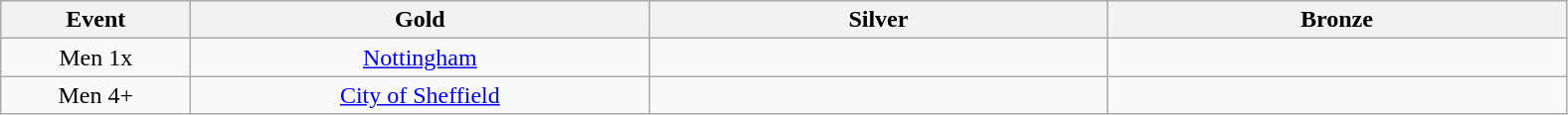<table class="wikitable" style="text-align:center">
<tr>
<th width=120>Event</th>
<th width=300>Gold</th>
<th width=300>Silver</th>
<th width=300>Bronze</th>
</tr>
<tr>
<td>Men 1x</td>
<td><a href='#'>Nottingham</a></td>
<td></td>
<td></td>
</tr>
<tr>
<td>Men 4+</td>
<td><a href='#'>City of Sheffield</a></td>
<td></td>
<td></td>
</tr>
</table>
